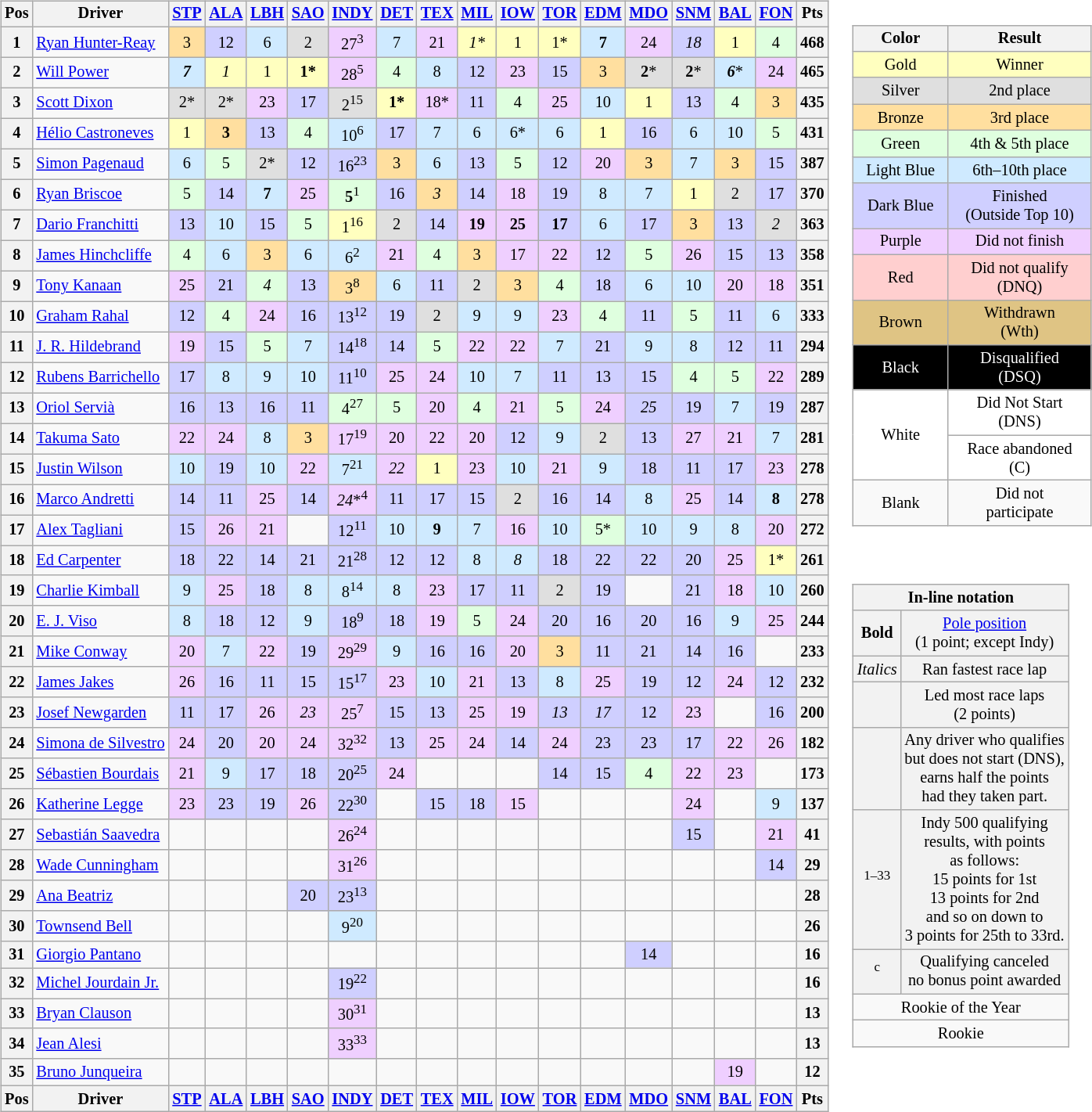<table>
<tr>
<td><br><table class="wikitable" style="font-size: 85%; text-align:center">
<tr valign="top">
<th valign="middle">Pos</th>
<th valign="middle">Driver</th>
<th><a href='#'>STP</a></th>
<th><a href='#'>ALA</a></th>
<th><a href='#'>LBH</a></th>
<th><a href='#'>SAO</a></th>
<th><a href='#'>INDY</a></th>
<th><a href='#'>DET</a></th>
<th><a href='#'>TEX</a></th>
<th><a href='#'>MIL</a></th>
<th><a href='#'>IOW</a></th>
<th><a href='#'>TOR</a></th>
<th><a href='#'>EDM</a></th>
<th><a href='#'>MDO</a></th>
<th><a href='#'>SNM</a></th>
<th><a href='#'>BAL</a></th>
<th><a href='#'>FON</a></th>
<th valign="middle">Pts</th>
</tr>
<tr>
<th>1</th>
<td align="left"> <a href='#'>Ryan Hunter-Reay</a></td>
<td style="background:#FFDF9F;">3</td>
<td style="background:#CFCFFF;">12</td>
<td style="background:#CFEAFF;">6</td>
<td style="background:#DFDFDF;">2</td>
<td style="background:#EFCFFF;">27<sup>3</sup></td>
<td style="background:#CFEAFF;">7</td>
<td style="background:#EFCFFF;">21</td>
<td style="background:#FFFFBF;"><em>1*</em></td>
<td style="background:#FFFFBF;">1</td>
<td style="background:#FFFFBF;">1*</td>
<td style="background:#CFEAFF;"><strong>7</strong></td>
<td style="background:#EFCFFF;">24</td>
<td style="background:#CFCFFF;"><em>18</em></td>
<td style="background:#FFFFBF;">1</td>
<td style="background:#DFFFDF;">4</td>
<th>468</th>
</tr>
<tr>
<th>2</th>
<td align="left"> <a href='#'>Will Power</a></td>
<td style="background:#CFEAFF;"><strong><em>7</em></strong></td>
<td style="background:#FFFFBF;"><em>1</em></td>
<td style="background:#FFFFBF;">1</td>
<td style="background:#FFFFBF;"><strong>1*</strong></td>
<td style="background:#EFCFFF;">28<sup>5</sup></td>
<td style="background:#DFFFDF;">4</td>
<td style="background:#CFEAFF;">8</td>
<td style="background:#CFCFFF;">12</td>
<td style="background:#EFCFFF;">23</td>
<td style="background:#CFCFFF;">15</td>
<td style="background:#FFDF9F;">3</td>
<td style="background:#DFDFDF;"><strong>2</strong>*</td>
<td style="background:#DFDFDF;"><strong>2</strong>*</td>
<td style="background:#CFEAFF;"><strong><em>6</em></strong>*</td>
<td style="background:#EFCFFF;">24</td>
<th>465</th>
</tr>
<tr>
<th>3</th>
<td align="left"> <a href='#'>Scott Dixon</a></td>
<td style="background:#DFDFDF;">2*</td>
<td style="background:#DFDFDF;">2*</td>
<td style="background:#EFCFFF;">23</td>
<td style="background:#CFCFFF;">17</td>
<td style="background:#DFDFDF;">2<sup>15</sup></td>
<td style="background:#FFFFBF;"><strong>1*</strong></td>
<td style="background:#EFCFFF;">18*</td>
<td style="background:#CFCFFF;">11</td>
<td style="background:#DFFFDF;">4</td>
<td style="background:#EFCFFF;">25</td>
<td style="background:#CFEAFF;">10</td>
<td style="background:#FFFFBF;">1</td>
<td style="background:#CFCFFF;">13</td>
<td style="background:#DFFFDF;">4</td>
<td style="background:#FFDF9F;">3</td>
<th>435</th>
</tr>
<tr>
<th>4</th>
<td align="left"> <a href='#'>Hélio Castroneves</a></td>
<td style="background:#FFFFBF;">1</td>
<td style="background:#FFDF9F;"><strong>3</strong></td>
<td style="background:#CFCFFF;">13</td>
<td style="background:#DFFFDF;">4</td>
<td style="background:#CFEAFF;">10<sup>6</sup></td>
<td style="background:#CFCFFF;">17</td>
<td style="background:#CFEAFF;">7</td>
<td style="background:#CFEAFF;">6</td>
<td style="background:#CFEAFF;">6*</td>
<td style="background:#CFEAFF;">6</td>
<td style="background:#FFFFBF;">1</td>
<td style="background:#CFCFFF;">16</td>
<td style="background:#CFEAFF;">6</td>
<td style="background:#CFEAFF;">10</td>
<td style="background:#DFFFDF;">5</td>
<th>431</th>
</tr>
<tr>
<th>5</th>
<td style="text-align:left"> <a href='#'>Simon Pagenaud</a> </td>
<td style="background:#CFEAFF;">6</td>
<td style="background:#DFFFDF;">5</td>
<td style="background:#DFDFDF;">2*</td>
<td style="background:#CFCFFF;">12</td>
<td style="background:#CFCFFF;">16<sup>23</sup></td>
<td style="background:#FFDF9F;">3</td>
<td style="background:#CFEAFF;">6</td>
<td style="background:#CFCFFF;">13</td>
<td style="background:#DFFFDF;">5</td>
<td style="background:#CFCFFF;">12</td>
<td style="background:#EFCFFF;">20</td>
<td style="background:#FFDF9F;">3</td>
<td style="background:#CFEAFF;">7</td>
<td style="background:#FFDF9F;">3</td>
<td style="background:#CFCFFF;">15</td>
<th>387</th>
</tr>
<tr>
<th>6</th>
<td align="left"> <a href='#'>Ryan Briscoe</a></td>
<td style="background:#DFFFDF;">5</td>
<td style="background:#CFCFFF;">14</td>
<td style="background:#CFEAFF;"><strong>7</strong></td>
<td style="background:#EFCFFF;">25</td>
<td style="background:#DFFFDF;"><strong>5</strong><sup>1</sup></td>
<td style="background:#CFCFFF;">16</td>
<td style="background:#FFDF9F;"><em>3</em></td>
<td style="background:#CFCFFF;">14</td>
<td style="background:#EFCFFF;">18</td>
<td style="background:#CFCFFF;">19</td>
<td style="background:#CFEAFF;">8</td>
<td style="background:#CFEAFF;">7</td>
<td style="background:#FFFFBF;">1</td>
<td style="background:#DFDFDF;">2</td>
<td style="background:#CFCFFF;">17</td>
<th>370</th>
</tr>
<tr>
<th>7</th>
<td align="left"> <a href='#'>Dario Franchitti</a></td>
<td style="background:#CFCFFF;">13</td>
<td style="background:#CFEAFF;">10</td>
<td style="background:#CFCFFF;">15</td>
<td style="background:#DFFFDF;">5</td>
<td style="background:#FFFFBF;">1<sup>16</sup></td>
<td style="background:#DFDFDF;">2</td>
<td style="background:#CFCFFF;">14</td>
<td style="background:#EFCFFF;"><strong>19</strong></td>
<td style="background:#EFCFFF;"><strong>25</strong></td>
<td style="background:#CFCFFF;"><strong>17</strong></td>
<td style="background:#CFEAFF;">6</td>
<td style="background:#CFCFFF;">17</td>
<td style="background:#FFDF9F;">3</td>
<td style="background:#CFCFFF;">13</td>
<td style="background:#DFDFDF;"><em>2</em></td>
<th>363</th>
</tr>
<tr>
<th>8</th>
<td align="left"> <a href='#'>James Hinchcliffe</a></td>
<td style="background:#DFFFDF;">4</td>
<td style="background:#CFEAFF;">6</td>
<td style="background:#FFDF9F;">3</td>
<td style="background:#CFEAFF;">6</td>
<td style="background:#CFEAFF;">6<sup>2</sup></td>
<td style="background:#EFCFFF;">21</td>
<td style="background:#DFFFDF;">4</td>
<td style="background:#FFDF9F;">3</td>
<td style="background:#EFCFFF;">17</td>
<td style="background:#EFCFFF;">22</td>
<td style="background:#CFCFFF;">12</td>
<td style="background:#DFFFDF;">5</td>
<td style="background:#EFCFFF;">26</td>
<td style="background:#CFCFFF;">15</td>
<td style="background:#CFCFFF;">13</td>
<th>358</th>
</tr>
<tr>
<th>9</th>
<td align="left"> <a href='#'>Tony Kanaan</a></td>
<td style="background:#EFCFFF;">25</td>
<td style="background:#CFCFFF;">21</td>
<td style="background:#DFFFDF;"><em>4</em></td>
<td style="background:#CFCFFF;">13</td>
<td style="background:#FFDF9F;">3<sup>8</sup></td>
<td style="background:#CFEAFF;">6</td>
<td style="background:#CFCFFF;">11</td>
<td style="background:#DFDFDF;">2</td>
<td style="background:#FFDF9F;">3</td>
<td style="background:#DFFFDF;">4</td>
<td style="background:#CFCFFF;">18</td>
<td style="background:#CFEAFF;">6</td>
<td style="background:#CFEAFF;">10</td>
<td style="background:#EFCFFF;">20</td>
<td style="background:#EFCFFF;">18</td>
<th>351</th>
</tr>
<tr>
<th>10</th>
<td align="left"> <a href='#'>Graham Rahal</a></td>
<td style="background:#CFCFFF;">12</td>
<td style="background:#DFFFDF;">4</td>
<td style="background:#EFCFFF;">24</td>
<td style="background:#CFCFFF;">16</td>
<td style="background:#CFCFFF;">13<sup>12</sup></td>
<td style="background:#CFCFFF;">19</td>
<td style="background:#DFDFDF;">2</td>
<td style="background:#CFEAFF;">9</td>
<td style="background:#CFEAFF;">9</td>
<td style="background:#EFCFFF;">23</td>
<td style="background:#DFFFDF;">4</td>
<td style="background:#CFCFFF;">11</td>
<td style="background:#DFFFDF;">5</td>
<td style="background:#CFCFFF;">11</td>
<td style="background:#CFEAFF;">6</td>
<th>333</th>
</tr>
<tr>
<th>11</th>
<td align="left"> <a href='#'>J. R. Hildebrand</a></td>
<td style="background:#EFCFFF;">19</td>
<td style="background:#CFCFFF;">15</td>
<td style="background:#DFFFDF;">5</td>
<td style="background:#CFEAFF;">7</td>
<td style="background:#CFCFFF;">14<sup>18</sup></td>
<td style="background:#CFCFFF;">14</td>
<td style="background:#DFFFDF;">5</td>
<td style="background:#EFCFFF;">22</td>
<td style="background:#EFCFFF;">22</td>
<td style="background:#CFEAFF;">7</td>
<td style="background:#CFCFFF;">21</td>
<td style="background:#CFEAFF;">9</td>
<td style="background:#CFEAFF;">8</td>
<td style="background:#CFCFFF;">12</td>
<td style="background:#CFCFFF;">11</td>
<th>294</th>
</tr>
<tr>
<th>12</th>
<td align="left"> <a href='#'>Rubens Barrichello</a></td>
<td style="background:#CFCFFF;">17</td>
<td style="background:#CFEAFF;">8</td>
<td style="background:#CFEAFF;">9</td>
<td style="background:#CFEAFF;">10</td>
<td style="background:#CFCFFF;">11<sup>10</sup></td>
<td style="background:#EFCFFF;">25</td>
<td style="background:#EFCFFF;">24</td>
<td style="background:#CFEAFF;">10</td>
<td style="background:#CFEAFF;">7</td>
<td style="background:#CFCFFF;">11</td>
<td style="background:#CFCFFF;">13</td>
<td style="background:#CFCFFF;">15</td>
<td style="background:#DFFFDF;">4</td>
<td style="background:#DFFFDF;">5</td>
<td style="background:#EFCFFF;">22</td>
<th>289</th>
</tr>
<tr>
<th>13</th>
<td align="left"> <a href='#'>Oriol Servià</a></td>
<td style="background:#CFCFFF;">16</td>
<td style="background:#CFCFFF;">13</td>
<td style="background:#CFCFFF;">16</td>
<td style="background:#CFCFFF;">11</td>
<td style="background:#DFFFDF;">4<sup>27</sup></td>
<td style="background:#DFFFDF;">5</td>
<td style="background:#EFCFFF;">20</td>
<td style="background:#DFFFDF;">4</td>
<td style="background:#EFCFFF;">21</td>
<td style="background:#DFFFDF;">5</td>
<td style="background:#EFCFFF;">24</td>
<td style="background:#CFCFFF;"><em>25</em></td>
<td style="background:#CFCFFF;">19</td>
<td style="background:#CFEAFF;">7</td>
<td style="background:#CFCFFF;">19</td>
<th>287</th>
</tr>
<tr>
<th>14</th>
<td align="left"> <a href='#'>Takuma Sato</a></td>
<td style="background:#EFCFFF;">22</td>
<td style="background:#EFCFFF;">24</td>
<td style="background:#CFEAFF;">8</td>
<td style="background:#FFDF9F;">3</td>
<td style="background:#EFCFFF;">17<sup>19</sup></td>
<td style="background:#EFCFFF;">20</td>
<td style="background:#EFCFFF;">22</td>
<td style="background:#EFCFFF;">20</td>
<td style="background:#CFCFFF;">12</td>
<td style="background:#CFEAFF;">9</td>
<td style="background:#DFDFDF;">2</td>
<td style="background:#CFCFFF;">13</td>
<td style="background:#EFCFFF;">27</td>
<td style="background:#EFCFFF;">21</td>
<td style="background:#CFEAFF;">7</td>
<th>281</th>
</tr>
<tr>
<th>15</th>
<td align="left"> <a href='#'>Justin Wilson</a></td>
<td style="background:#CFEAFF;">10</td>
<td style="background:#CFCFFF;">19</td>
<td style="background:#CFEAFF;">10</td>
<td style="background:#EFCFFF;">22</td>
<td style="background:#CFEAFF;">7<sup>21</sup></td>
<td style="background:#EFCFFF;"><em>22</em></td>
<td style="background:#FFFFBF;">1</td>
<td style="background:#EFCFFF;">23</td>
<td style="background:#CFEAFF;">10</td>
<td style="background:#EFCFFF;">21</td>
<td style="background:#CFEAFF;">9</td>
<td style="background:#CFCFFF;">18</td>
<td style="background:#CFCFFF;">11</td>
<td style="background:#CFCFFF;">17</td>
<td style="background:#EFCFFF;">23</td>
<th>278</th>
</tr>
<tr>
<th>16</th>
<td align="left"> <a href='#'>Marco Andretti</a></td>
<td style="background:#CFCFFF;">14</td>
<td style="background:#CFCFFF;">11</td>
<td style="background:#EFCFFF;">25</td>
<td style="background:#CFCFFF;">14</td>
<td style="background:#EFCFFF;"><em>24</em>*<sup>4</sup></td>
<td style="background:#CFCFFF;">11</td>
<td style="background:#CFCFFF;">17</td>
<td style="background:#CFCFFF;">15</td>
<td style="background:#DFDFDF;">2</td>
<td style="background:#CFCFFF;">16</td>
<td style="background:#CFCFFF;">14</td>
<td style="background:#CFEAFF;">8</td>
<td style="background:#EFCFFF;">25</td>
<td style="background:#CFCFFF;">14</td>
<td style="background:#CFEAFF;"><strong>8</strong></td>
<th>278</th>
</tr>
<tr>
<th>17</th>
<td align="left"> <a href='#'>Alex Tagliani</a></td>
<td style="background:#CFCFFF;">15</td>
<td style="background:#EFCFFF;">26</td>
<td style="background:#EFCFFF;">21</td>
<td></td>
<td style="background:#CFCFFF;">12<sup>11</sup></td>
<td style="background:#CFEAFF;">10</td>
<td style="background:#CFEAFF;"><strong>9</strong></td>
<td style="background:#CFEAFF;">7</td>
<td style="background:#EFCFFF;">16</td>
<td style="background:#CFEAFF;">10</td>
<td style="background:#DFFFDF;">5*</td>
<td style="background:#CFEAFF;">10</td>
<td style="background:#CFEAFF;">9</td>
<td style="background:#CFEAFF;">8</td>
<td style="background:#EFCFFF;">20</td>
<th>272</th>
</tr>
<tr>
<th>18</th>
<td align="left"> <a href='#'>Ed Carpenter</a></td>
<td style="background:#CFCFFF;">18</td>
<td style="background:#CFCFFF;">22</td>
<td style="background:#CFCFFF;">14</td>
<td style="background:#CFCFFF;">21</td>
<td style="background:#CFCFFF;">21<sup>28</sup></td>
<td style="background:#CFCFFF;">12</td>
<td style="background:#CFCFFF;">12</td>
<td style="background:#CFEAFF;">8</td>
<td style="background:#CFEAFF;"><em>8</em></td>
<td style="background:#CFCFFF;">18</td>
<td style="background:#CFCFFF;">22</td>
<td style="background:#CFCFFF;">22</td>
<td style="background:#CFCFFF;">20</td>
<td style="background:#EFCFFF;">25</td>
<td style="background:#FFFFBF;">1*</td>
<th>261</th>
</tr>
<tr>
<th>19</th>
<td align="left"> <a href='#'>Charlie Kimball</a></td>
<td style="background:#CFEAFF;">9</td>
<td style="background:#EFCFFF;">25</td>
<td style="background:#CFCFFF;">18</td>
<td style="background:#CFEAFF;">8</td>
<td style="background:#CFEAFF;">8<sup>14</sup></td>
<td style="background:#CFEAFF;">8</td>
<td style="background:#EFCFFF;">23</td>
<td style="background:#CFCFFF;">17</td>
<td style="background:#CFCFFF;">11</td>
<td style="background:#DFDFDF;">2</td>
<td style="background:#CFCFFF;">19</td>
<td></td>
<td style="background:#CFCFFF;">21</td>
<td style="background:#EFCFFF;">18</td>
<td style="background:#CFEAFF;">10</td>
<th>260</th>
</tr>
<tr>
<th>20</th>
<td align="left"> <a href='#'>E. J. Viso</a></td>
<td style="background:#CFEAFF;">8</td>
<td style="background:#CFCFFF;">18</td>
<td style="background:#CFCFFF;">12</td>
<td style="background:#CFEAFF;">9</td>
<td style="background:#CFCFFF;">18<sup>9</sup></td>
<td style="background:#CFCFFF;">18</td>
<td style="background:#EFCFFF;">19</td>
<td style="background:#DFFFDF;">5</td>
<td style="background:#EFCFFF;">24</td>
<td style="background:#CFCFFF;">20</td>
<td style="background:#CFCFFF;">16</td>
<td style="background:#CFCFFF;">20</td>
<td style="background:#CFCFFF;">16</td>
<td style="background:#CFEAFF;">9</td>
<td style="background:#EFCFFF;">25</td>
<th>244</th>
</tr>
<tr>
<th>21</th>
<td align="left"> <a href='#'>Mike Conway</a></td>
<td style="background:#EFCFFF;">20</td>
<td style="background:#CFEAFF;">7</td>
<td style="background:#EFCFFF;">22</td>
<td style="background:#CFCFFF;">19</td>
<td style="background:#EFCFFF;">29<sup>29</sup></td>
<td style="background:#CFEAFF;">9</td>
<td style="background:#CFCFFF;">16</td>
<td style="background:#CFCFFF;">16</td>
<td style="background:#EFCFFF;">20</td>
<td style="background:#FFDF9F;">3</td>
<td style="background:#CFCFFF;">11</td>
<td style="background:#CFCFFF;">21</td>
<td style="background:#CFCFFF;">14</td>
<td style="background:#CFCFFF;">16</td>
<td></td>
<th>233</th>
</tr>
<tr>
<th>22</th>
<td align="left"> <a href='#'>James Jakes</a></td>
<td style="background:#EFCFFF;">26</td>
<td style="background:#CFCFFF;">16</td>
<td style="background:#CFCFFF;">11</td>
<td style="background:#CFCFFF;">15</td>
<td style="background:#CFCFFF;">15<sup>17</sup></td>
<td style="background:#EFCFFF;">23</td>
<td style="background:#CFEAFF;">10</td>
<td style="background:#EFCFFF;">21</td>
<td style="background:#CFCFFF;">13</td>
<td style="background:#CFEAFF;">8</td>
<td style="background:#EFCFFF;">25</td>
<td style="background:#CFCFFF;">19</td>
<td style="background:#CFCFFF;">12</td>
<td style="background:#EFCFFF;">24</td>
<td style="background:#CFCFFF;">12</td>
<th>232</th>
</tr>
<tr>
<th>23</th>
<td style="text-align:left"> <a href='#'>Josef Newgarden</a> </td>
<td style="background:#CFCFFF;">11</td>
<td style="background:#CFCFFF;">17</td>
<td style="background:#EFCFFF;">26</td>
<td style="background:#EFCFFF;"><em>23</em></td>
<td style="background:#EFCFFF;">25<sup>7</sup></td>
<td style="background:#CFCFFF;">15</td>
<td style="background:#CFCFFF;">13</td>
<td style="background:#EFCFFF;">25</td>
<td style="background:#EFCFFF;">19</td>
<td style="background:#CFCFFF;"><em>13</em></td>
<td style="background:#CFCFFF;"><em>17</em></td>
<td style="background:#CFCFFF;">12</td>
<td style="background:#EFCFFF;">23</td>
<td></td>
<td style="background:#CFCFFF;">16</td>
<th>200</th>
</tr>
<tr>
<th>24</th>
<td align="left"> <a href='#'>Simona de Silvestro</a></td>
<td style="background:#EFCFFF;">24</td>
<td style="background:#CFCFFF;">20</td>
<td style="background:#EFCFFF;">20</td>
<td style="background:#EFCFFF;">24</td>
<td style="background:#EFCFFF;">32<sup>32</sup></td>
<td style="background:#CFCFFF;">13</td>
<td style="background:#EFCFFF;">25</td>
<td style="background:#EFCFFF;">24</td>
<td style="background:#CFCFFF;">14</td>
<td style="background:#EFCFFF;">24</td>
<td style="background:#CFCFFF;">23</td>
<td style="background:#CFCFFF;">23</td>
<td style="background:#CFCFFF;">17</td>
<td style="background:#EFCFFF;">22</td>
<td style="background:#EFCFFF;">26</td>
<th>182</th>
</tr>
<tr>
<th>25</th>
<td align="left"> <a href='#'>Sébastien Bourdais</a></td>
<td style="background:#EFCFFF;">21</td>
<td style="background:#CFEAFF;">9</td>
<td style="background:#CFCFFF;">17</td>
<td style="background:#CFCFFF;">18</td>
<td style="background:#CFCFFF;">20<sup>25</sup></td>
<td style="background:#EFCFFF;">24</td>
<td></td>
<td></td>
<td></td>
<td style="background:#CFCFFF;">14</td>
<td style="background:#CFCFFF;">15</td>
<td style="background:#DFFFDF;">4</td>
<td style="background:#EFCFFF;">22</td>
<td style="background:#EFCFFF;">23</td>
<td></td>
<th>173</th>
</tr>
<tr>
<th>26</th>
<td style="text-align:left"> <a href='#'>Katherine Legge</a> </td>
<td style="background:#EFCFFF;">23</td>
<td style="background:#CFCFFF;">23</td>
<td style="background:#CFCFFF;">19</td>
<td style="background:#EFCFFF;">26</td>
<td style="background:#CFCFFF;">22<sup>30</sup></td>
<td></td>
<td style="background:#CFCFFF;">15</td>
<td style="background:#CFCFFF;">18</td>
<td style="background:#EFCFFF;">15</td>
<td></td>
<td></td>
<td></td>
<td style="background:#EFCFFF;">24</td>
<td></td>
<td style="background:#CFEAFF;">9</td>
<th>137</th>
</tr>
<tr>
<th>27</th>
<td align="left"> <a href='#'>Sebastián Saavedra</a></td>
<td></td>
<td></td>
<td></td>
<td></td>
<td style="background:#EFCFFF;">26<sup>24</sup></td>
<td></td>
<td></td>
<td></td>
<td></td>
<td></td>
<td></td>
<td></td>
<td style="background:#CFCFFF;">15</td>
<td></td>
<td style="background:#EFCFFF;">21</td>
<th>41</th>
</tr>
<tr>
<th>28</th>
<td style="text-align:left"> <a href='#'>Wade Cunningham</a> </td>
<td></td>
<td></td>
<td></td>
<td></td>
<td style="background:#EFCFFF;">31<sup>26</sup></td>
<td></td>
<td></td>
<td></td>
<td></td>
<td></td>
<td></td>
<td></td>
<td></td>
<td></td>
<td style="background:#CFCFFF;">14</td>
<th>29</th>
</tr>
<tr>
<th>29</th>
<td align="left"> <a href='#'>Ana Beatriz</a></td>
<td></td>
<td></td>
<td></td>
<td style="background:#CFCFFF;">20</td>
<td style="background:#CFCFFF;">23<sup>13</sup></td>
<td></td>
<td></td>
<td></td>
<td></td>
<td></td>
<td></td>
<td></td>
<td></td>
<td></td>
<td></td>
<th>28</th>
</tr>
<tr>
<th>30</th>
<td align="left"> <a href='#'>Townsend Bell</a></td>
<td></td>
<td></td>
<td></td>
<td></td>
<td style="background:#CFEAFF;">9<sup>20</sup></td>
<td></td>
<td></td>
<td></td>
<td></td>
<td></td>
<td></td>
<td></td>
<td></td>
<td></td>
<td></td>
<th>26</th>
</tr>
<tr>
<th>31</th>
<td style="text-align:left"> <a href='#'>Giorgio Pantano</a> </td>
<td></td>
<td></td>
<td></td>
<td></td>
<td></td>
<td></td>
<td></td>
<td></td>
<td></td>
<td></td>
<td></td>
<td style="background:#CFCFFF;">14</td>
<td></td>
<td></td>
<td></td>
<th>16</th>
</tr>
<tr>
<th>32</th>
<td align="left"> <a href='#'>Michel Jourdain Jr.</a></td>
<td></td>
<td></td>
<td></td>
<td></td>
<td style="background:#CFCFFF;">19<sup>22</sup></td>
<td></td>
<td></td>
<td></td>
<td></td>
<td></td>
<td></td>
<td></td>
<td></td>
<td></td>
<td></td>
<th>16</th>
</tr>
<tr>
<th>33</th>
<td style="text-align:left"> <a href='#'>Bryan Clauson</a> </td>
<td></td>
<td></td>
<td></td>
<td></td>
<td style="background:#EFCFFF;">30<sup>31</sup></td>
<td></td>
<td></td>
<td></td>
<td></td>
<td></td>
<td></td>
<td></td>
<td></td>
<td></td>
<td></td>
<th>13</th>
</tr>
<tr>
<th>34</th>
<td style="text-align:left"> <a href='#'>Jean Alesi</a> </td>
<td></td>
<td></td>
<td></td>
<td></td>
<td style="background:#EFCFFF;">33<sup>33</sup></td>
<td></td>
<td></td>
<td></td>
<td></td>
<td></td>
<td></td>
<td></td>
<td></td>
<td></td>
<td></td>
<th>13</th>
</tr>
<tr>
<th>35</th>
<td align="left"> <a href='#'>Bruno Junqueira</a></td>
<td></td>
<td></td>
<td></td>
<td></td>
<td></td>
<td></td>
<td></td>
<td></td>
<td></td>
<td></td>
<td></td>
<td></td>
<td></td>
<td style="background:#EFCFFF;">19</td>
<td></td>
<th>12</th>
</tr>
<tr>
<th>Pos</th>
<th>Driver</th>
<th><a href='#'>STP</a></th>
<th><a href='#'>ALA</a></th>
<th><a href='#'>LBH</a></th>
<th><a href='#'>SAO</a></th>
<th><a href='#'>INDY</a></th>
<th><a href='#'>DET</a></th>
<th><a href='#'>TEX</a></th>
<th><a href='#'>MIL</a></th>
<th><a href='#'>IOW</a></th>
<th><a href='#'>TOR</a></th>
<th><a href='#'>EDM</a></th>
<th><a href='#'>MDO</a></th>
<th><a href='#'>SNM</a></th>
<th><a href='#'>BAL</a></th>
<th><a href='#'>FON</a></th>
<th>Pts</th>
</tr>
</table>
</td>
<td valign="top"><br><table>
<tr>
<td><br><table style="margin-right:0; font-size:85%; text-align:center; width: 15em;" class="wikitable">
<tr>
<th>Color</th>
<th>Result</th>
</tr>
<tr style="background:#FFFFBF;">
<td>Gold</td>
<td>Winner</td>
</tr>
<tr style="background:#DFDFDF;">
<td>Silver</td>
<td>2nd place</td>
</tr>
<tr style="background:#FFDF9F;">
<td>Bronze</td>
<td>3rd place</td>
</tr>
<tr style="background:#DFFFDF;">
<td>Green</td>
<td>4th & 5th place</td>
</tr>
<tr style="background:#CFEAFF;">
<td>Light Blue</td>
<td>6th–10th place</td>
</tr>
<tr style="background:#CFCFFF;">
<td>Dark Blue</td>
<td>Finished<br>(Outside Top 10)</td>
</tr>
<tr style="background:#EFCFFF;">
<td>Purple</td>
<td>Did not finish</td>
</tr>
<tr style="background:#FFCFCF;">
<td>Red</td>
<td>Did not qualify<br>(DNQ)</td>
</tr>
<tr style="background:#DFC484;">
<td>Brown</td>
<td>Withdrawn<br>(Wth)</td>
</tr>
<tr style="background:#000000; color:white">
<td>Black</td>
<td>Disqualified<br>(DSQ)</td>
</tr>
<tr style="background:#FFFFFF;">
<td rowspan=2>White</td>
<td>Did Not Start<br>(DNS)</td>
</tr>
<tr style="background:#FFFFFF;">
<td>Race abandoned<br>(C)</td>
</tr>
<tr>
<td>Blank</td>
<td>Did not<br>participate</td>
</tr>
</table>
</td>
</tr>
<tr>
<td><br><table style="margin-right:0; font-size:85%; text-align:center;" class="wikitable">
<tr>
<td style="background:#F2F2F2;" align=center colspan=2><strong>In-line notation</strong></td>
</tr>
<tr>
<td style="background:#F2F2F2;" align=center><strong>Bold</strong></td>
<td style="background:#F2F2F2;" align=center><a href='#'>Pole position</a><br>(1 point; except Indy)</td>
</tr>
<tr>
<td style="background:#F2F2F2;" align=center><em>Italics</em></td>
<td style="background:#F2F2F2;" align=center>Ran fastest race lap</td>
</tr>
<tr>
<td style="background:#F2F2F2;" align=center></td>
<td style="background:#F2F2F2;" align=center>Led most race laps<br>(2 points)</td>
</tr>
<tr>
<td style="background:#F2F2F2;" align=center></td>
<td style="background:#F2F2F2;" align=center>Any driver who qualifies<br>but does not start (DNS),<br>earns half the points<br>had they taken part.</td>
</tr>
<tr>
<td style="background:#F2F2F2;" align="center"><sup>1–33</sup></td>
<td style="background:#F2F2F2;" align="center">Indy 500 qualifying <br>results, with points <br>as follows:<br> 15 points for 1st<br>13 points for 2nd<br>and so on down to<br>3 points for 25th to 33rd.</td>
</tr>
<tr>
<td style="background:#F2F2F2;" align="center"><sup>c</sup></td>
<td style="background:#F2F2F2;" align="center">Qualifying canceled<br>no bonus point awarded</td>
</tr>
<tr>
<td style="text-align:center" colspan=2> Rookie of the Year</td>
</tr>
<tr>
<td style="text-align:center" colspan=2> Rookie</td>
</tr>
</table>
</td>
</tr>
</table>
</td>
</tr>
</table>
